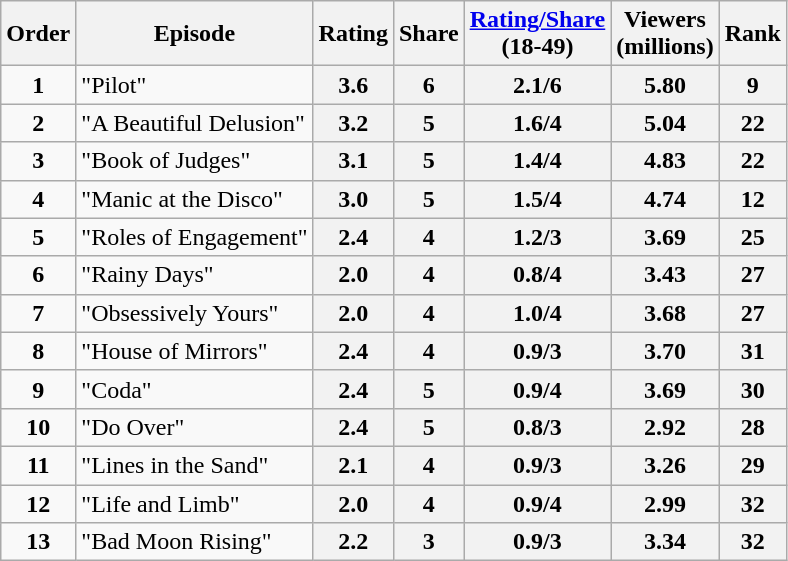<table class="wikitable sortable">
<tr>
<th>Order</th>
<th>Episode</th>
<th>Rating</th>
<th>Share</th>
<th><a href='#'>Rating/Share</a><br>(18-49)</th>
<th>Viewers<br>(millions)</th>
<th>Rank</th>
</tr>
<tr>
<td style="text-align:center"><strong>1</strong></td>
<td>"Pilot"</td>
<th style="text-align:center">3.6</th>
<th style="text-align:center">6</th>
<th style="text-align:center">2.1/6</th>
<th style="text-align:center">5.80</th>
<th style="text-align:center">9</th>
</tr>
<tr>
<td style="text-align:center"><strong>2</strong></td>
<td>"A Beautiful Delusion"</td>
<th style="text-align:center">3.2</th>
<th style="text-align:center">5</th>
<th style="text-align:center">1.6/4</th>
<th style="text-align:center">5.04</th>
<th style="text-align:center">22</th>
</tr>
<tr>
<td style="text-align:center"><strong>3</strong></td>
<td>"Book of Judges"</td>
<th style="text-align:center">3.1</th>
<th style="text-align:center">5</th>
<th style="text-align:center">1.4/4</th>
<th style="text-align:center">4.83</th>
<th style="text-align:center">22</th>
</tr>
<tr>
<td style="text-align:center"><strong>4</strong></td>
<td>"Manic at the Disco"</td>
<th style="text-align:center">3.0</th>
<th style="text-align:center">5</th>
<th style="text-align:center">1.5/4</th>
<th style="text-align:center">4.74</th>
<th style="text-align:center">12</th>
</tr>
<tr>
<td style="text-align:center"><strong>5</strong></td>
<td>"Roles of Engagement"</td>
<th style="text-align:center">2.4</th>
<th style="text-align:center">4</th>
<th style="text-align:center">1.2/3</th>
<th style="text-align:center">3.69</th>
<th style="text-align:center">25</th>
</tr>
<tr>
<td style="text-align:center"><strong>6</strong></td>
<td>"Rainy Days"</td>
<th style="text-align:center">2.0</th>
<th style="text-align:center">4</th>
<th style="text-align:center">0.8/4</th>
<th style="text-align:center">3.43</th>
<th style="text-align:center">27</th>
</tr>
<tr>
<td style="text-align:center"><strong>7</strong></td>
<td>"Obsessively Yours"</td>
<th style="text-align:center">2.0</th>
<th style="text-align:center">4</th>
<th style="text-align:center">1.0/4</th>
<th style="text-align:center">3.68</th>
<th style="text-align:center">27</th>
</tr>
<tr>
<td style="text-align:center"><strong>8</strong></td>
<td>"House of Mirrors"</td>
<th style="text-align:center">2.4</th>
<th style="text-align:center">4</th>
<th style="text-align:center">0.9/3</th>
<th style="text-align:center">3.70</th>
<th style="text-align:center">31</th>
</tr>
<tr>
<td style="text-align:center"><strong>9</strong></td>
<td>"Coda"</td>
<th style="text-align:center">2.4</th>
<th style="text-align:center">5</th>
<th style="text-align:center">0.9/4</th>
<th style="text-align:center">3.69</th>
<th style="text-align:center">30</th>
</tr>
<tr>
<td style="text-align:center"><strong>10</strong></td>
<td>"Do Over"</td>
<th style="text-align:center">2.4</th>
<th style="text-align:center">5</th>
<th style="text-align:center">0.8/3</th>
<th style="text-align:center">2.92</th>
<th style="text-align:center">28</th>
</tr>
<tr>
<td style="text-align:center"><strong>11</strong></td>
<td>"Lines in the Sand"</td>
<th style="text-align:center">2.1</th>
<th style="text-align:center">4</th>
<th style="text-align:center">0.9/3</th>
<th style="text-align:center">3.26</th>
<th style="text-align:center">29</th>
</tr>
<tr>
<td style="text-align:center"><strong>12</strong></td>
<td>"Life and Limb"</td>
<th style="text-align:center">2.0</th>
<th style="text-align:center">4</th>
<th style="text-align:center">0.9/4</th>
<th style="text-align:center">2.99</th>
<th style="text-align:center">32</th>
</tr>
<tr>
<td style="text-align:center"><strong>13</strong></td>
<td>"Bad Moon Rising"</td>
<th style="text-align:center">2.2</th>
<th style="text-align:center">3</th>
<th style="text-align:center">0.9/3</th>
<th style="text-align:center">3.34</th>
<th style="text-align:center">32</th>
</tr>
</table>
